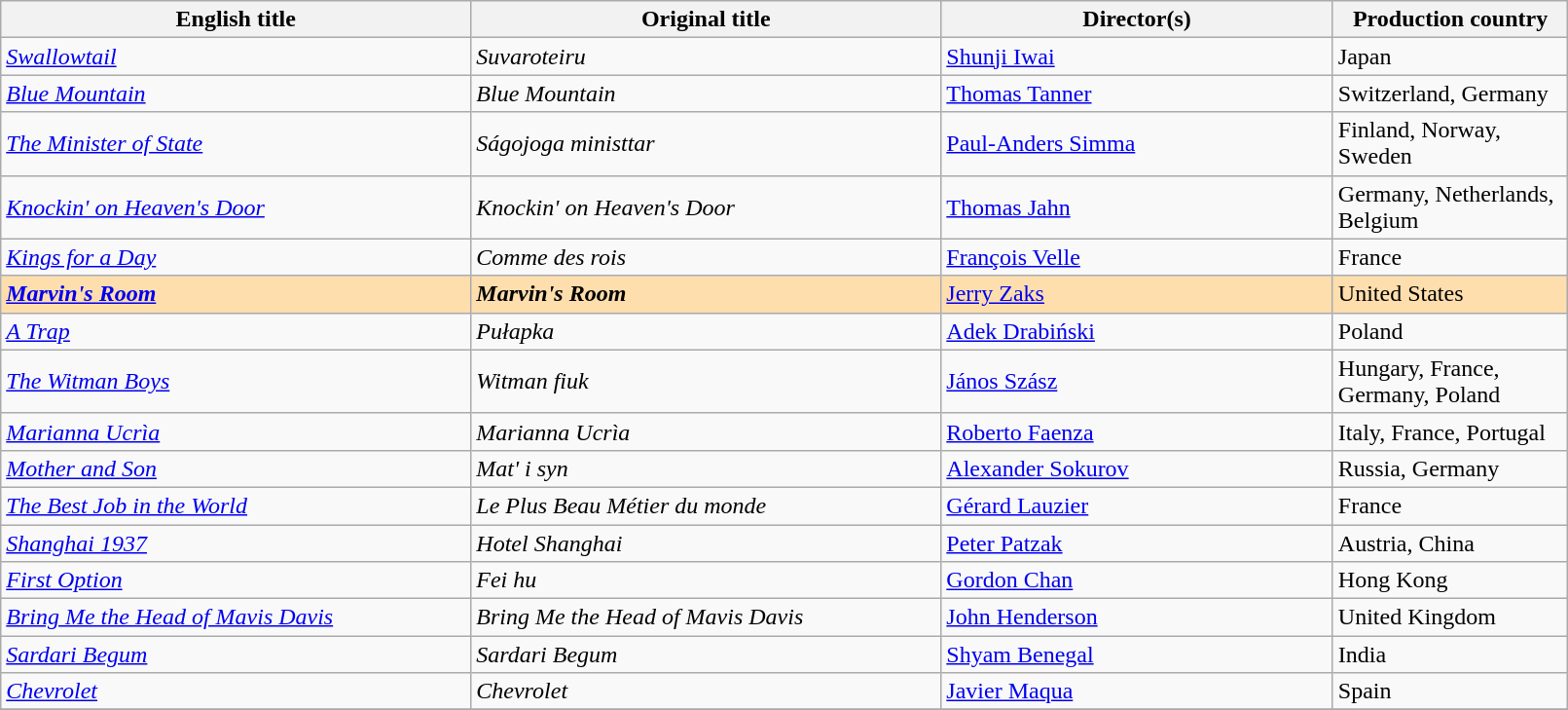<table class="sortable wikitable" width="85%" cellpadding="5">
<tr>
<th width="30%">English title</th>
<th width="30%">Original title</th>
<th width="25%">Director(s)</th>
<th width="15%">Production country</th>
</tr>
<tr>
<td><em><a href='#'>Swallowtail</a></em></td>
<td><em>Suvaroteiru</em></td>
<td><a href='#'>Shunji Iwai</a></td>
<td>Japan</td>
</tr>
<tr>
<td><em><a href='#'>Blue Mountain</a></em></td>
<td><em>Blue Mountain</em></td>
<td><a href='#'>Thomas Tanner</a></td>
<td>Switzerland, Germany</td>
</tr>
<tr>
<td><em><a href='#'>The Minister of State</a></em></td>
<td><em>Ságojoga ministtar</em></td>
<td><a href='#'>Paul-Anders Simma</a></td>
<td>Finland, Norway, Sweden</td>
</tr>
<tr>
<td><em><a href='#'>Knockin' on Heaven's Door</a></em></td>
<td><em>Knockin' on Heaven's Door</em></td>
<td><a href='#'>Thomas Jahn</a></td>
<td>Germany, Netherlands, Belgium</td>
</tr>
<tr>
<td><em><a href='#'>Kings for a Day</a></em></td>
<td><em>Comme des rois</em></td>
<td><a href='#'>François Velle</a></td>
<td>France</td>
</tr>
<tr style="background:#FFDEAD;">
<td><strong><em><a href='#'>Marvin's Room</a></em></strong></td>
<td><strong><em>Marvin's Room</em></strong></td>
<td><a href='#'>Jerry Zaks</a></td>
<td>United States</td>
</tr>
<tr>
<td><em><a href='#'>A Trap</a></em></td>
<td><em>Pułapka</em></td>
<td><a href='#'>Adek Drabiński</a></td>
<td>Poland</td>
</tr>
<tr>
<td><em><a href='#'>The Witman Boys</a></em></td>
<td><em>Witman fiuk</em></td>
<td><a href='#'>János Szász</a></td>
<td>Hungary, France, Germany, Poland</td>
</tr>
<tr>
<td><em><a href='#'>Marianna Ucrìa</a></em></td>
<td><em>Marianna Ucrìa</em></td>
<td><a href='#'>Roberto Faenza</a></td>
<td>Italy, France, Portugal</td>
</tr>
<tr>
<td><em><a href='#'>Mother and Son</a></em></td>
<td><em>Mat' i syn</em></td>
<td><a href='#'>Alexander Sokurov</a></td>
<td>Russia, Germany</td>
</tr>
<tr>
<td><em><a href='#'>The Best Job in the World</a></em></td>
<td><em>Le Plus Beau Métier du monde</em></td>
<td><a href='#'>Gérard Lauzier</a></td>
<td>France</td>
</tr>
<tr>
<td><em><a href='#'>Shanghai 1937</a></em></td>
<td><em>Hotel Shanghai</em></td>
<td><a href='#'>Peter Patzak</a></td>
<td>Austria, China</td>
</tr>
<tr>
<td><em><a href='#'>First Option</a></em></td>
<td><em>Fei hu</em></td>
<td><a href='#'>Gordon Chan</a></td>
<td>Hong Kong</td>
</tr>
<tr>
<td><em><a href='#'>Bring Me the Head of Mavis Davis</a></em></td>
<td><em>Bring Me the Head of Mavis Davis</em></td>
<td><a href='#'>John Henderson</a></td>
<td>United Kingdom</td>
</tr>
<tr>
<td><em><a href='#'>Sardari Begum</a></em></td>
<td><em>Sardari Begum</em></td>
<td><a href='#'>Shyam Benegal</a></td>
<td>India</td>
</tr>
<tr>
<td><em><a href='#'>Chevrolet</a></em></td>
<td><em>Chevrolet</em></td>
<td><a href='#'>Javier Maqua</a></td>
<td>Spain</td>
</tr>
<tr>
</tr>
</table>
